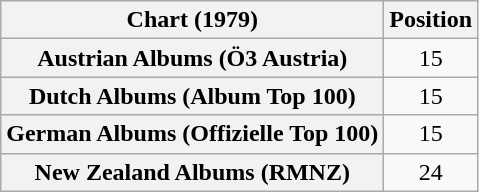<table class="wikitable sortable plainrowheaders" style="text-align:center">
<tr>
<th scope="col">Chart (1979)</th>
<th scope="col">Position</th>
</tr>
<tr>
<th scope="row">Austrian Albums (Ö3 Austria)</th>
<td>15</td>
</tr>
<tr>
<th scope="row">Dutch Albums (Album Top 100)</th>
<td>15</td>
</tr>
<tr>
<th scope="row">German Albums (Offizielle Top 100)</th>
<td>15</td>
</tr>
<tr>
<th scope="row">New Zealand Albums (RMNZ)</th>
<td>24</td>
</tr>
</table>
